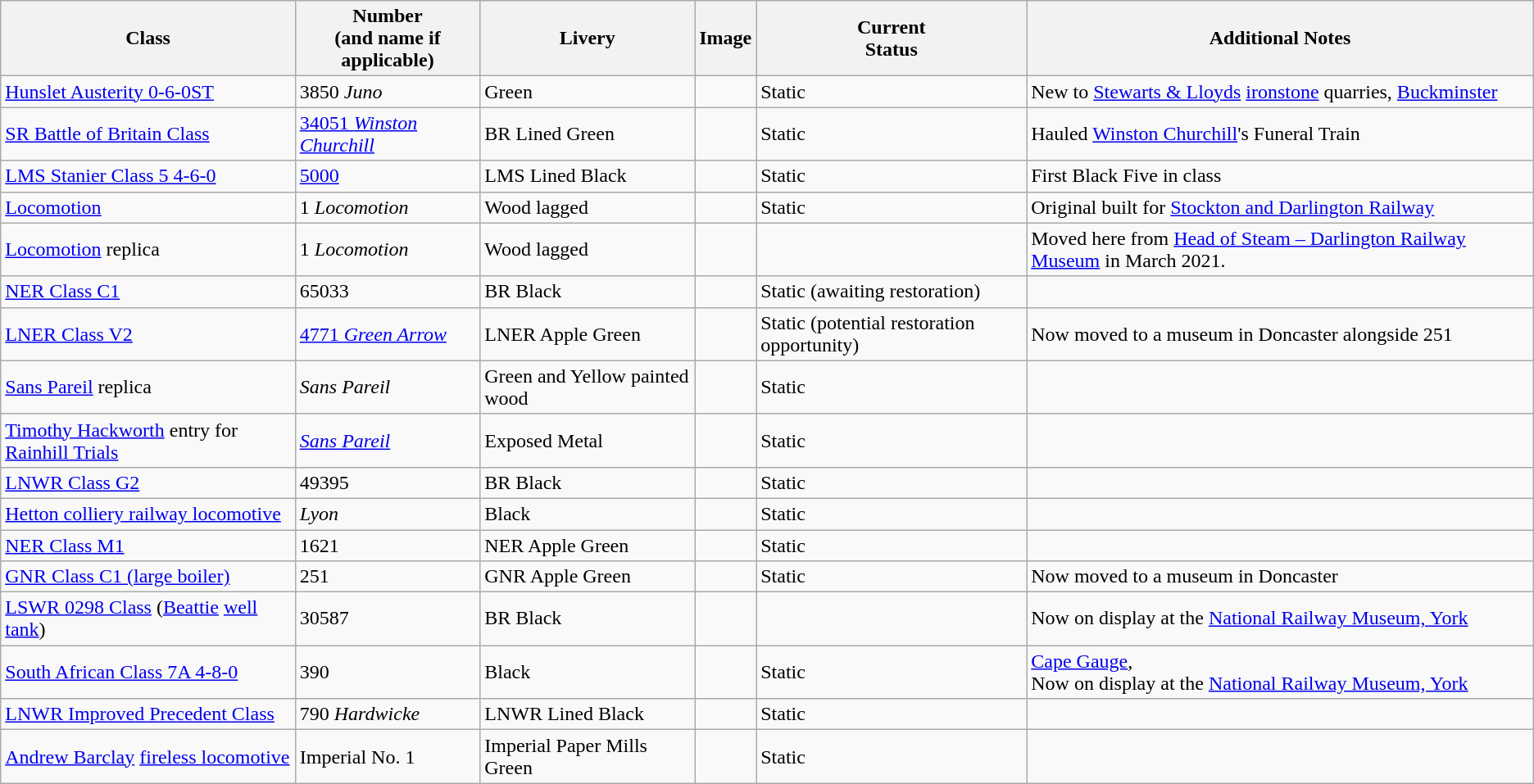<table class="wikitable">
<tr>
<th>Class</th>
<th>Number<br>(and name if applicable)</th>
<th>Livery</th>
<th>Image</th>
<th>Current<br>Status</th>
<th>Additional Notes</th>
</tr>
<tr>
<td><a href='#'>Hunslet Austerity 0-6-0ST</a></td>
<td>3850 <em>Juno</em></td>
<td>Green</td>
<td></td>
<td>Static</td>
<td>New to <a href='#'>Stewarts & Lloyds</a> <a href='#'>ironstone</a> quarries, <a href='#'>Buckminster</a></td>
</tr>
<tr>
<td><a href='#'>SR Battle of Britain Class</a></td>
<td><a href='#'>34051 <em>Winston Churchill</em></a></td>
<td>BR Lined Green</td>
<td></td>
<td>Static</td>
<td>Hauled <a href='#'>Winston Churchill</a>'s Funeral Train</td>
</tr>
<tr>
<td><a href='#'>LMS Stanier Class 5 4-6-0</a></td>
<td><a href='#'>5000</a></td>
<td>LMS Lined Black</td>
<td></td>
<td>Static</td>
<td>First Black Five in class</td>
</tr>
<tr>
<td><a href='#'>Locomotion</a></td>
<td>1 <em>Locomotion</em></td>
<td>Wood lagged</td>
<td></td>
<td>Static</td>
<td>Original built for <a href='#'>Stockton and Darlington Railway</a></td>
</tr>
<tr>
<td><a href='#'>Locomotion</a> replica</td>
<td>1 <em>Locomotion</em></td>
<td>Wood lagged</td>
<td></td>
<td></td>
<td>Moved here from <a href='#'>Head of Steam – Darlington Railway Museum</a> in March 2021.</td>
</tr>
<tr>
<td><a href='#'>NER Class C1</a></td>
<td>65033</td>
<td>BR Black</td>
<td></td>
<td>Static (awaiting restoration)</td>
<td></td>
</tr>
<tr>
<td><a href='#'>LNER Class V2</a></td>
<td><a href='#'>4771 <em>Green Arrow</em></a></td>
<td>LNER Apple Green</td>
<td></td>
<td>Static (potential restoration opportunity)</td>
<td>Now moved to a museum in Doncaster alongside 251 </td>
</tr>
<tr>
<td><a href='#'>Sans Pareil</a> replica</td>
<td><em>Sans Pareil</em></td>
<td>Green and Yellow painted wood</td>
<td></td>
<td>Static</td>
<td></td>
</tr>
<tr>
<td><a href='#'>Timothy Hackworth</a> entry for <a href='#'>Rainhill Trials</a></td>
<td><em><a href='#'>Sans Pareil</a></em></td>
<td>Exposed Metal</td>
<td></td>
<td>Static</td>
<td></td>
</tr>
<tr>
<td><a href='#'>LNWR Class G2</a></td>
<td>49395</td>
<td>BR Black</td>
<td></td>
<td>Static</td>
<td></td>
</tr>
<tr>
<td><a href='#'>Hetton colliery railway locomotive</a></td>
<td><em>Lyon</em></td>
<td>Black</td>
<td></td>
<td>Static</td>
<td></td>
</tr>
<tr>
<td><a href='#'>NER Class M1</a></td>
<td>1621</td>
<td>NER Apple Green</td>
<td></td>
<td>Static</td>
<td></td>
</tr>
<tr>
<td><a href='#'>GNR Class C1 (large boiler)</a></td>
<td>251</td>
<td>GNR Apple Green</td>
<td></td>
<td>Static</td>
<td>Now moved to a museum in Doncaster</td>
</tr>
<tr>
<td><a href='#'>LSWR 0298 Class</a> (<a href='#'>Beattie</a> <a href='#'>well tank</a>)</td>
<td>30587</td>
<td>BR Black</td>
<td></td>
<td></td>
<td>Now on display at the <a href='#'>National Railway Museum, York</a></td>
</tr>
<tr>
<td><a href='#'>South African Class 7A 4-8-0</a></td>
<td>390</td>
<td>Black</td>
<td></td>
<td>Static</td>
<td><a href='#'>Cape Gauge</a>,<br>Now on display at the <a href='#'>National Railway Museum, York</a></td>
</tr>
<tr>
<td><a href='#'>LNWR Improved Precedent Class</a></td>
<td>790 <em>Hardwicke</em></td>
<td>LNWR Lined Black</td>
<td></td>
<td>Static</td>
<td></td>
</tr>
<tr>
<td><a href='#'>Andrew Barclay</a> <a href='#'>fireless locomotive</a></td>
<td>Imperial No. 1</td>
<td>Imperial Paper Mills Green</td>
<td></td>
<td>Static</td>
<td></td>
</tr>
</table>
